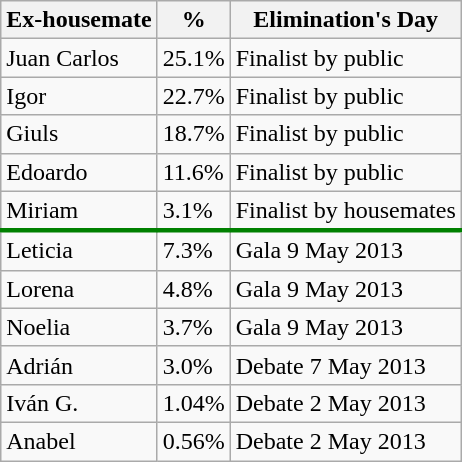<table class=wikitable>
<tr>
<th>Ex-housemate</th>
<th>%</th>
<th>Elimination's Day</th>
</tr>
<tr>
<td>Juan Carlos</td>
<td>25.1%</td>
<td>Finalist by public</td>
</tr>
<tr>
<td>Igor</td>
<td>22.7%</td>
<td>Finalist by public</td>
</tr>
<tr>
<td>Giuls</td>
<td>18.7%</td>
<td>Finalist by public</td>
</tr>
<tr>
<td>Edoardo</td>
<td>11.6%</td>
<td>Finalist by public</td>
</tr>
<tr style="border-bottom:3px solid green;">
<td>Miriam</td>
<td>3.1%</td>
<td>Finalist by housemates</td>
</tr>
<tr>
<td>Leticia</td>
<td>7.3%</td>
<td>Gala 9 May 2013</td>
</tr>
<tr>
<td>Lorena</td>
<td>4.8%</td>
<td>Gala 9 May 2013</td>
</tr>
<tr>
<td>Noelia</td>
<td>3.7%</td>
<td>Gala 9 May 2013</td>
</tr>
<tr>
<td>Adrián</td>
<td>3.0%</td>
<td>Debate 7 May 2013</td>
</tr>
<tr>
<td>Iván G.</td>
<td>1.04%</td>
<td>Debate 2 May 2013</td>
</tr>
<tr>
<td>Anabel</td>
<td>0.56%</td>
<td>Debate 2 May 2013</td>
</tr>
</table>
